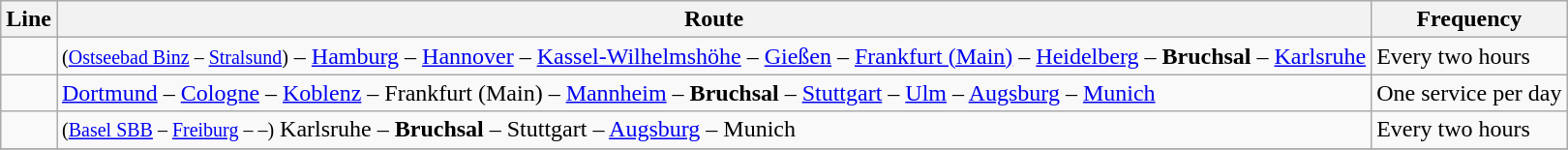<table class="wikitable">
<tr style="background-color:#e3e3e3;">
<th>Line</th>
<th>Route</th>
<th>Frequency</th>
</tr>
<tr>
<td></td>
<td><small>(<a href='#'>Ostseebad Binz</a> – <a href='#'>Stralsund</a>)</small> – <a href='#'>Hamburg</a> – <a href='#'>Hannover</a> – <a href='#'>Kassel-Wilhelmshöhe</a> – <a href='#'>Gießen</a> – <a href='#'>Frankfurt (Main)</a> – <a href='#'>Heidelberg</a> – <strong>Bruchsal</strong> – <a href='#'>Karlsruhe</a></td>
<td>Every two hours</td>
</tr>
<tr>
<td></td>
<td><a href='#'>Dortmund</a> – <a href='#'>Cologne</a> – <a href='#'>Koblenz</a> – Frankfurt (Main) – <a href='#'>Mannheim</a> – <strong>Bruchsal</strong> – <a href='#'>Stuttgart</a> – <a href='#'>Ulm</a> – <a href='#'>Augsburg</a> – <a href='#'>Munich</a></td>
<td>One service per day</td>
</tr>
<tr>
<td></td>
<td><small>(<a href='#'>Basel SBB</a> – <a href='#'>Freiburg</a> –  –)</small> Karlsruhe – <strong>Bruchsal</strong> – Stuttgart – <a href='#'>Augsburg</a> – Munich</td>
<td>Every two hours</td>
</tr>
<tr>
</tr>
</table>
